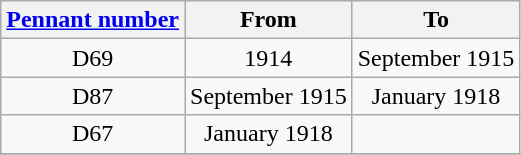<table class="wikitable" style="text-align:center">
<tr>
<th><a href='#'>Pennant number</a></th>
<th>From</th>
<th>To</th>
</tr>
<tr>
<td>D69</td>
<td>1914</td>
<td>September 1915</td>
</tr>
<tr>
<td>D87</td>
<td>September 1915</td>
<td>January 1918</td>
</tr>
<tr>
<td>D67</td>
<td>January 1918</td>
<td></td>
</tr>
<tr>
</tr>
</table>
